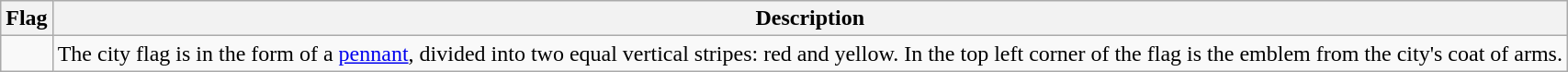<table class="wikitable" style="text-align: left">
<tr>
<th>Flag</th>
<th>Description</th>
</tr>
<tr>
<td></td>
<td>The city flag is in the form of a <a href='#'>pennant</a>, divided into two equal vertical stripes: red and yellow. In the top left corner of the flag is the emblem from the city's coat of arms.</td>
</tr>
</table>
